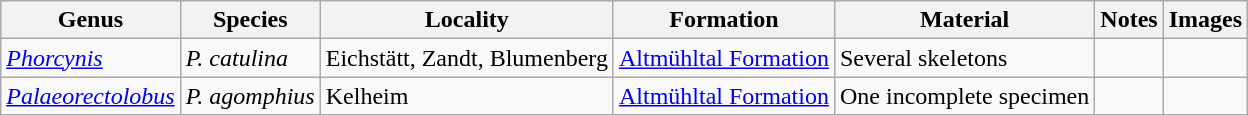<table class="wikitable">
<tr>
<th>Genus</th>
<th>Species</th>
<th>Locality</th>
<th>Formation</th>
<th>Material</th>
<th>Notes</th>
<th>Images</th>
</tr>
<tr>
<td><em><a href='#'>Phorcynis</a></em></td>
<td><em>P. catulina</em></td>
<td>Eichstätt, Zandt, Blumenberg</td>
<td><a href='#'>Altmühltal Formation</a></td>
<td>Several skeletons</td>
<td></td>
<td></td>
</tr>
<tr>
<td><em><a href='#'>Palaeorectolobus</a></em></td>
<td><em>P. agomphius</em></td>
<td>Kelheim</td>
<td><a href='#'>Altmühltal Formation</a></td>
<td>One incomplete specimen</td>
<td></td>
<td></td>
</tr>
</table>
